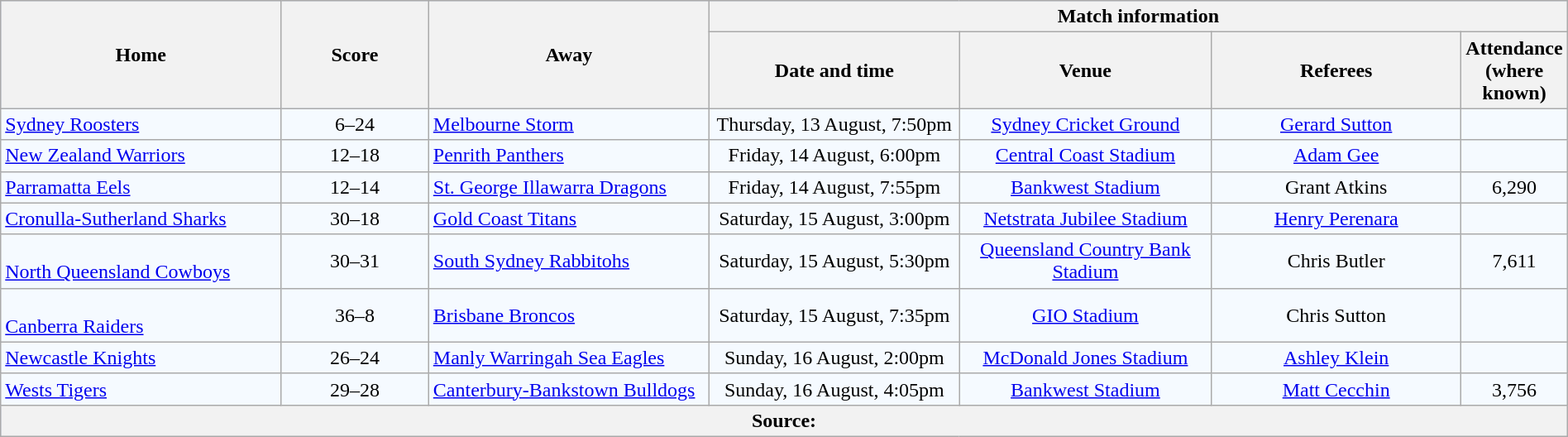<table class="wikitable" style="border-collapse:collapse; text-align:center; width:100%;">
<tr style="background:#c1d8ff;">
<th rowspan="2" style="width:19%;">Home</th>
<th rowspan="2" style="width:10%;">Score</th>
<th rowspan="2" style="width:19%;">Away</th>
<th colspan="6">Match information</th>
</tr>
<tr style="background:#efefef;">
<th width="17%">Date and time</th>
<th width="17%">Venue</th>
<th width="17%">Referees</th>
<th width="5%">Attendance<br>(where known)</th>
</tr>
<tr style="text-align:center; background:#f5faff;">
<td align="left"> <a href='#'>Sydney Roosters</a></td>
<td>6–24</td>
<td align="left"> <a href='#'>Melbourne Storm</a></td>
<td>Thursday, 13 August, 7:50pm</td>
<td><a href='#'>Sydney Cricket Ground</a></td>
<td><a href='#'>Gerard Sutton</a></td>
<td></td>
</tr>
<tr style="text-align:center; background:#f5faff;">
<td align="left"> <a href='#'>New Zealand Warriors</a></td>
<td>12–18</td>
<td align="left"> <a href='#'>Penrith Panthers</a></td>
<td>Friday, 14 August, 6:00pm</td>
<td><a href='#'>Central Coast Stadium</a></td>
<td><a href='#'>Adam Gee</a></td>
<td></td>
</tr>
<tr style="text-align:center; background:#f5faff;">
<td align="left"> <a href='#'>Parramatta Eels</a></td>
<td>12–14</td>
<td align="left"> <a href='#'>St. George Illawarra Dragons</a></td>
<td>Friday, 14 August, 7:55pm</td>
<td><a href='#'>Bankwest Stadium</a></td>
<td>Grant Atkins</td>
<td>6,290</td>
</tr>
<tr style="text-align:center; background:#f5faff;">
<td align="left"> <a href='#'>Cronulla-Sutherland Sharks</a></td>
<td>30–18</td>
<td align="left"> <a href='#'>Gold Coast Titans</a></td>
<td>Saturday, 15 August, 3:00pm</td>
<td><a href='#'>Netstrata Jubilee Stadium</a></td>
<td><a href='#'>Henry Perenara</a></td>
<td></td>
</tr>
<tr style="text-align:center; background:#f5faff;">
<td align="left"><br> <a href='#'>North Queensland Cowboys</a></td>
<td>30–31</td>
<td align="left"> <a href='#'>South Sydney Rabbitohs</a></td>
<td>Saturday, 15 August, 5:30pm</td>
<td><a href='#'>Queensland Country Bank Stadium</a></td>
<td>Chris Butler</td>
<td>7,611</td>
</tr>
<tr style="text-align:center; background:#f5faff;">
<td align="left"><br> <a href='#'>Canberra Raiders</a></td>
<td>36–8</td>
<td align="left"> <a href='#'>Brisbane Broncos</a></td>
<td>Saturday, 15 August, 7:35pm</td>
<td><a href='#'>GIO Stadium</a></td>
<td>Chris Sutton</td>
<td></td>
</tr>
<tr style="text-align:center; background:#f5faff;">
<td align="left"> <a href='#'>Newcastle Knights</a></td>
<td>26–24</td>
<td align="left"> <a href='#'>Manly Warringah Sea Eagles</a></td>
<td>Sunday, 16 August, 2:00pm</td>
<td><a href='#'>McDonald Jones Stadium</a></td>
<td><a href='#'>Ashley Klein</a></td>
<td></td>
</tr>
<tr style="text-align:center; background:#f5faff;">
<td align="left"> <a href='#'>Wests Tigers</a></td>
<td>29–28</td>
<td align="left"> <a href='#'>Canterbury-Bankstown Bulldogs</a></td>
<td>Sunday, 16 August, 4:05pm</td>
<td><a href='#'>Bankwest Stadium</a></td>
<td><a href='#'>Matt Cecchin</a></td>
<td>3,756</td>
</tr>
<tr style="background:#c1d8ff;">
<th colspan="7">Source:</th>
</tr>
</table>
